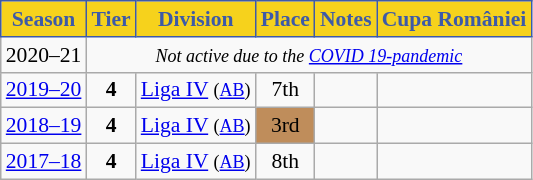<table class="wikitable" style="text-align:center; font-size:90%">
<tr>
<th style="background:#f6d21c;color:#3d5aa8;border:1px solid #3d5aa8;">Season</th>
<th style="background:#f6d21c;color:#3d5aa8;border:1px solid #3d5aa8;">Tier</th>
<th style="background:#f6d21c;color:#3d5aa8;border:1px solid #3d5aa8;">Division</th>
<th style="background:#f6d21c;color:#3d5aa8;border:1px solid #3d5aa8;">Place</th>
<th style="background:#f6d21c;color:#3d5aa8;border:1px solid #3d5aa8;">Notes</th>
<th style="background:#f6d21c;color:#3d5aa8;border:1px solid #3d5aa8;">Cupa României</th>
</tr>
<tr>
<td>2020–21</td>
<td align=center colspan=5><small><em>Not active due to the <a href='#'>COVID 19-pandemic</a></em></small></td>
</tr>
<tr>
<td><a href='#'>2019–20</a></td>
<td><strong>4</strong></td>
<td><a href='#'>Liga IV</a> <small>(<a href='#'>AB</a>)</small></td>
<td>7th</td>
<td></td>
<td></td>
</tr>
<tr>
<td><a href='#'>2018–19</a></td>
<td><strong>4</strong></td>
<td><a href='#'>Liga IV</a> <small>(<a href='#'>AB</a>)</small></td>
<td align=center bgcolor=#BF8D5B>3rd</td>
<td></td>
<td></td>
</tr>
<tr>
<td><a href='#'>2017–18</a></td>
<td><strong>4</strong></td>
<td><a href='#'>Liga IV</a> <small>(<a href='#'>AB</a>)</small></td>
<td>8th</td>
<td></td>
<td></td>
</tr>
</table>
